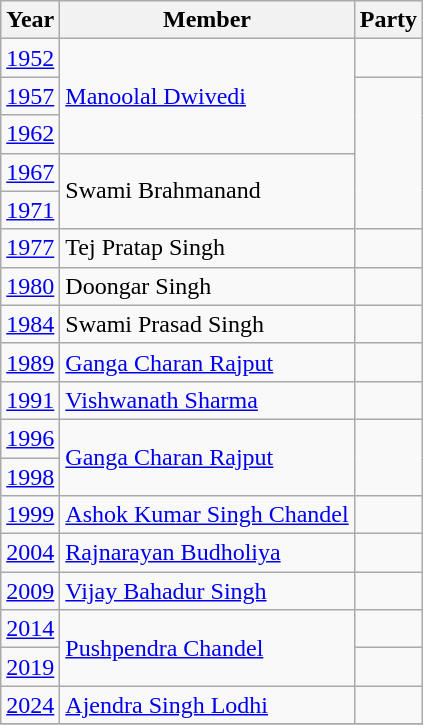<table class="wikitable sortable">
<tr>
<th>Year</th>
<th>Member</th>
<th colspan="2">Party</th>
</tr>
<tr>
<td><a href='#'>1952</a></td>
<td rowspan="3"><a href='#'>Manoolal Dwivedi</a></td>
<td></td>
</tr>
<tr>
<td><a href='#'>1957</a></td>
</tr>
<tr>
<td><a href='#'>1962</a></td>
</tr>
<tr>
<td><a href='#'>1967</a></td>
<td rowspan="2">Swami Brahmanand</td>
</tr>
<tr>
<td><a href='#'>1971</a></td>
</tr>
<tr>
<td><a href='#'>1977</a></td>
<td>Tej Pratap Singh</td>
<td></td>
</tr>
<tr>
<td><a href='#'>1980</a></td>
<td>Doongar Singh</td>
<td></td>
</tr>
<tr>
<td><a href='#'>1984</a></td>
<td>Swami Prasad Singh</td>
<td></td>
</tr>
<tr>
<td><a href='#'>1989</a></td>
<td><a href='#'>Ganga Charan Rajput</a></td>
<td></td>
</tr>
<tr>
<td><a href='#'>1991</a></td>
<td><a href='#'>Vishwanath Sharma</a></td>
<td></td>
</tr>
<tr>
<td><a href='#'>1996</a></td>
<td rowspan="2"><a href='#'>Ganga Charan Rajput</a></td>
</tr>
<tr>
<td><a href='#'>1998</a></td>
</tr>
<tr>
<td><a href='#'>1999</a></td>
<td><a href='#'>Ashok Kumar Singh Chandel</a></td>
<td></td>
</tr>
<tr>
<td><a href='#'>2004</a></td>
<td><a href='#'>Rajnarayan Budholiya</a></td>
<td></td>
</tr>
<tr>
<td><a href='#'>2009</a></td>
<td><a href='#'>Vijay Bahadur Singh</a></td>
<td></td>
</tr>
<tr>
<td><a href='#'>2014</a></td>
<td rowspan="2"><a href='#'>Pushpendra Chandel</a></td>
<td></td>
</tr>
<tr>
<td><a href='#'>2019</a></td>
</tr>
<tr>
<td><a href='#'>2024</a></td>
<td><a href='#'>Ajendra Singh Lodhi</a></td>
<td></td>
</tr>
<tr>
</tr>
</table>
